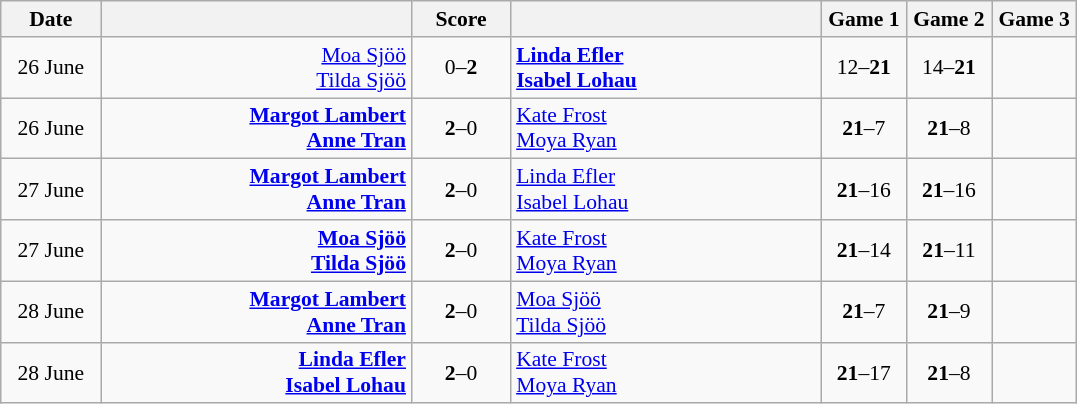<table class="wikitable" style="text-align: center; font-size:90% ">
<tr>
<th width="60">Date</th>
<th align="right" width="200"></th>
<th width="60">Score</th>
<th align="left" width="200"></th>
<th width="50">Game 1</th>
<th width="50">Game 2</th>
<th width="50">Game 3</th>
</tr>
<tr>
<td>26 June</td>
<td align="right"><a href='#'>Moa Sjöö</a> <br><a href='#'>Tilda Sjöö</a> </td>
<td align="center">0–<strong>2</strong></td>
<td align="left"><strong> <a href='#'>Linda Efler</a><br> <a href='#'>Isabel Lohau</a></strong></td>
<td>12–<strong>21</strong></td>
<td>14–<strong>21</strong></td>
<td></td>
</tr>
<tr>
<td>26 June</td>
<td align="right"><strong><a href='#'>Margot Lambert</a> <br><a href='#'>Anne Tran</a> </strong></td>
<td align="center"><strong>2</strong>–0</td>
<td align="left"> <a href='#'>Kate Frost</a><br> <a href='#'>Moya Ryan</a></td>
<td><strong>21</strong>–7</td>
<td><strong>21</strong>–8</td>
<td></td>
</tr>
<tr>
<td>27 June</td>
<td align="right"><strong><a href='#'>Margot Lambert</a> <br><a href='#'>Anne Tran</a> </strong></td>
<td align="center"><strong>2</strong>–0</td>
<td align="left"> <a href='#'>Linda Efler</a><br> <a href='#'>Isabel Lohau</a></td>
<td><strong>21</strong>–16</td>
<td><strong>21</strong>–16</td>
<td></td>
</tr>
<tr>
<td>27 June</td>
<td align="right"><strong><a href='#'>Moa Sjöö</a> <br><a href='#'>Tilda Sjöö</a> </strong></td>
<td align="center"><strong>2</strong>–0</td>
<td align="left"> <a href='#'>Kate Frost</a><br> <a href='#'>Moya Ryan</a></td>
<td><strong>21</strong>–14</td>
<td><strong>21</strong>–11</td>
<td></td>
</tr>
<tr>
<td>28 June</td>
<td align="right"><strong><a href='#'>Margot Lambert</a> <br><a href='#'>Anne Tran</a> </strong></td>
<td align="center"><strong>2</strong>–0</td>
<td align="left"> <a href='#'>Moa Sjöö</a><br> <a href='#'>Tilda Sjöö</a></td>
<td><strong>21</strong>–7</td>
<td><strong>21</strong>–9</td>
<td></td>
</tr>
<tr>
<td>28 June</td>
<td align="right"><strong><a href='#'>Linda Efler</a> <br><a href='#'>Isabel Lohau</a> </strong></td>
<td align="center"><strong>2</strong>–0</td>
<td align="left"> <a href='#'>Kate Frost</a><br> <a href='#'>Moya Ryan</a></td>
<td><strong>21</strong>–17</td>
<td><strong>21</strong>–8</td>
<td></td>
</tr>
</table>
